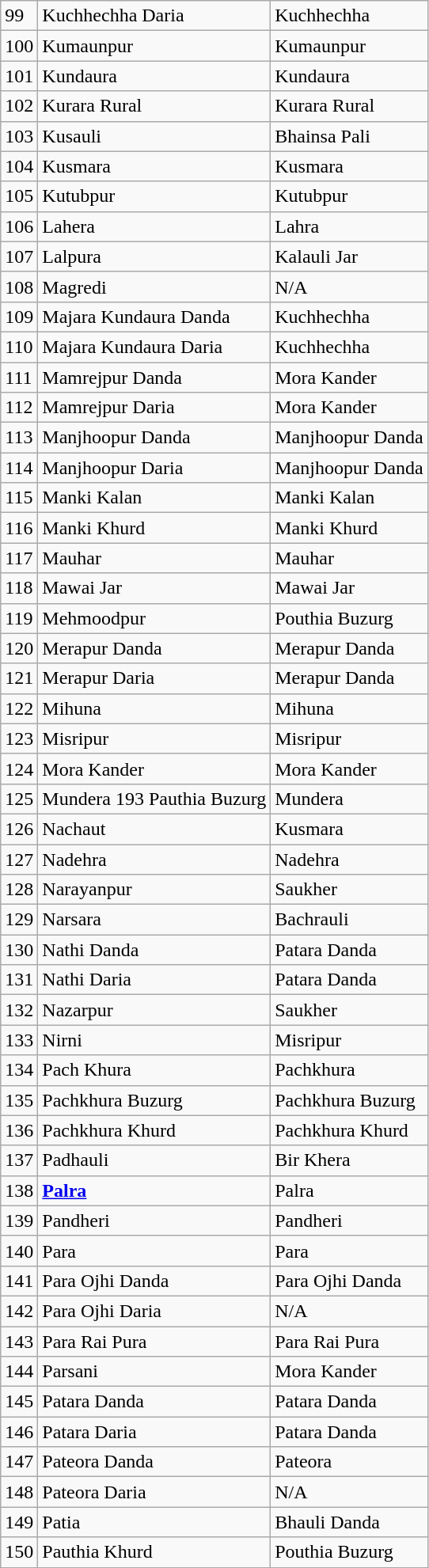<table class="wikitable">
<tr>
<td>99</td>
<td>Kuchhechha Daria</td>
<td>Kuchhechha</td>
</tr>
<tr>
<td>100</td>
<td>Kumaunpur</td>
<td>Kumaunpur</td>
</tr>
<tr>
<td>101</td>
<td>Kundaura</td>
<td>Kundaura</td>
</tr>
<tr>
<td>102</td>
<td>Kurara Rural</td>
<td>Kurara Rural</td>
</tr>
<tr>
<td>103</td>
<td>Kusauli</td>
<td>Bhainsa Pali</td>
</tr>
<tr>
<td>104</td>
<td>Kusmara</td>
<td>Kusmara</td>
</tr>
<tr>
<td>105</td>
<td>Kutubpur</td>
<td>Kutubpur</td>
</tr>
<tr>
<td>106</td>
<td>Lahera</td>
<td>Lahra</td>
</tr>
<tr>
<td>107</td>
<td>Lalpura</td>
<td>Kalauli Jar</td>
</tr>
<tr>
<td>108</td>
<td>Magredi</td>
<td>N/A</td>
</tr>
<tr>
<td>109</td>
<td>Majara Kundaura Danda</td>
<td>Kuchhechha</td>
</tr>
<tr>
<td>110</td>
<td>Majara Kundaura Daria</td>
<td>Kuchhechha</td>
</tr>
<tr>
<td>111</td>
<td>Mamrejpur Danda</td>
<td>Mora Kander</td>
</tr>
<tr>
<td>112</td>
<td>Mamrejpur Daria</td>
<td>Mora Kander</td>
</tr>
<tr>
<td>113</td>
<td>Manjhoopur Danda</td>
<td>Manjhoopur Danda</td>
</tr>
<tr>
<td>114</td>
<td>Manjhoopur Daria</td>
<td>Manjhoopur Danda</td>
</tr>
<tr>
<td>115</td>
<td>Manki Kalan</td>
<td>Manki Kalan</td>
</tr>
<tr>
<td>116</td>
<td>Manki Khurd</td>
<td>Manki Khurd</td>
</tr>
<tr>
<td>117</td>
<td>Mauhar</td>
<td>Mauhar</td>
</tr>
<tr>
<td>118</td>
<td>Mawai Jar</td>
<td>Mawai Jar</td>
</tr>
<tr>
<td>119</td>
<td>Mehmoodpur</td>
<td>Pouthia Buzurg</td>
</tr>
<tr>
<td>120</td>
<td>Merapur Danda</td>
<td>Merapur Danda</td>
</tr>
<tr>
<td>121</td>
<td>Merapur Daria</td>
<td>Merapur Danda</td>
</tr>
<tr>
<td>122</td>
<td>Mihuna</td>
<td>Mihuna</td>
</tr>
<tr>
<td>123</td>
<td>Misripur</td>
<td>Misripur</td>
</tr>
<tr>
<td>124</td>
<td>Mora Kander</td>
<td>Mora Kander</td>
</tr>
<tr>
<td>125</td>
<td>Mundera 193 Pauthia Buzurg</td>
<td>Mundera</td>
</tr>
<tr>
<td>126</td>
<td>Nachaut</td>
<td>Kusmara</td>
</tr>
<tr>
<td>127</td>
<td>Nadehra</td>
<td>Nadehra</td>
</tr>
<tr>
<td>128</td>
<td>Narayanpur</td>
<td>Saukher</td>
</tr>
<tr>
<td>129</td>
<td>Narsara</td>
<td>Bachrauli</td>
</tr>
<tr>
<td>130</td>
<td>Nathi Danda</td>
<td>Patara Danda</td>
</tr>
<tr>
<td>131</td>
<td>Nathi Daria</td>
<td>Patara Danda</td>
</tr>
<tr>
<td>132</td>
<td>Nazarpur</td>
<td>Saukher</td>
</tr>
<tr>
<td>133</td>
<td>Nirni</td>
<td>Misripur</td>
</tr>
<tr>
<td>134</td>
<td>Pach Khura</td>
<td>Pachkhura</td>
</tr>
<tr>
<td>135</td>
<td>Pachkhura Buzurg</td>
<td>Pachkhura Buzurg</td>
</tr>
<tr>
<td>136</td>
<td>Pachkhura Khurd</td>
<td>Pachkhura Khurd</td>
</tr>
<tr>
<td>137</td>
<td>Padhauli</td>
<td>Bir Khera</td>
</tr>
<tr>
<td>138</td>
<td><strong><a href='#'>Palra</a></strong></td>
<td>Palra</td>
</tr>
<tr>
<td>139</td>
<td>Pandheri</td>
<td>Pandheri</td>
</tr>
<tr>
<td>140</td>
<td>Para</td>
<td>Para</td>
</tr>
<tr>
<td>141</td>
<td>Para Ojhi Danda</td>
<td>Para Ojhi Danda</td>
</tr>
<tr>
<td>142</td>
<td>Para Ojhi Daria</td>
<td>N/A</td>
</tr>
<tr>
<td>143</td>
<td>Para Rai Pura</td>
<td>Para Rai Pura</td>
</tr>
<tr>
<td>144</td>
<td>Parsani</td>
<td>Mora Kander</td>
</tr>
<tr>
<td>145</td>
<td>Patara Danda</td>
<td>Patara Danda</td>
</tr>
<tr>
<td>146</td>
<td>Patara Daria</td>
<td>Patara Danda</td>
</tr>
<tr>
<td>147</td>
<td>Pateora Danda</td>
<td>Pateora</td>
</tr>
<tr>
<td>148</td>
<td>Pateora Daria</td>
<td>N/A</td>
</tr>
<tr>
<td>149</td>
<td>Patia</td>
<td>Bhauli Danda</td>
</tr>
<tr>
<td>150</td>
<td>Pauthia Khurd</td>
<td>Pouthia Buzurg</td>
</tr>
</table>
